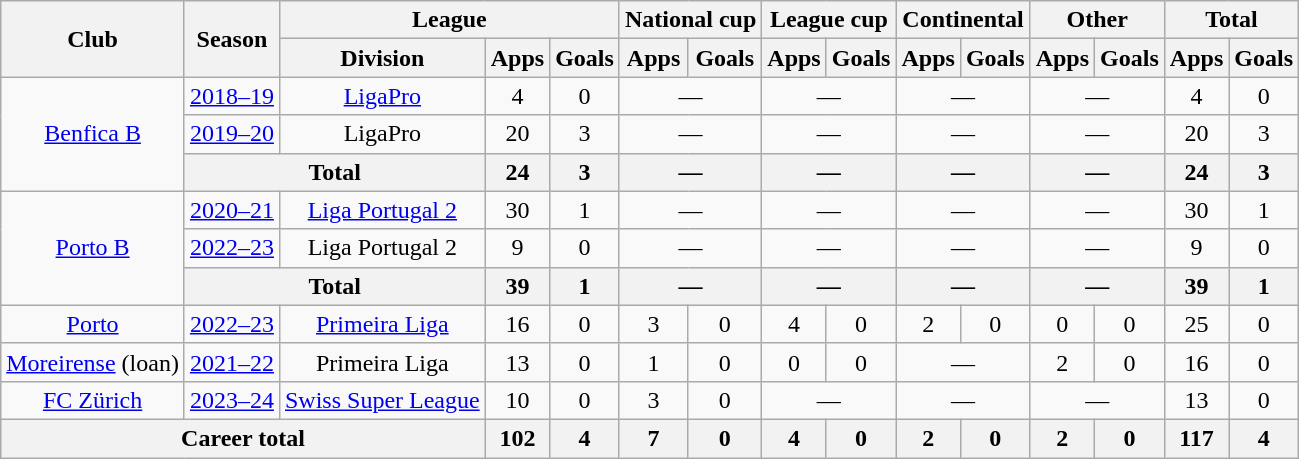<table class="wikitable" style="text-align: center">
<tr>
<th rowspan="2">Club</th>
<th rowspan="2">Season</th>
<th colspan="3">League</th>
<th colspan="2">National cup</th>
<th colspan="2">League cup</th>
<th colspan="2">Continental</th>
<th colspan="2">Other</th>
<th colspan="2">Total</th>
</tr>
<tr>
<th>Division</th>
<th>Apps</th>
<th>Goals</th>
<th>Apps</th>
<th>Goals</th>
<th>Apps</th>
<th>Goals</th>
<th>Apps</th>
<th>Goals</th>
<th>Apps</th>
<th>Goals</th>
<th>Apps</th>
<th>Goals</th>
</tr>
<tr>
<td rowspan="3"><a href='#'>Benfica B</a></td>
<td><a href='#'>2018–19</a></td>
<td><a href='#'>LigaPro</a></td>
<td>4</td>
<td>0</td>
<td colspan="2">—</td>
<td colspan="2">—</td>
<td colspan="2">—</td>
<td colspan="2">—</td>
<td>4</td>
<td>0</td>
</tr>
<tr>
<td><a href='#'>2019–20</a></td>
<td>LigaPro</td>
<td>20</td>
<td>3</td>
<td colspan="2">—</td>
<td colspan="2">—</td>
<td colspan="2">—</td>
<td colspan="2">—</td>
<td>20</td>
<td>3</td>
</tr>
<tr>
<th colspan="2">Total</th>
<th>24</th>
<th>3</th>
<th colspan="2">—</th>
<th colspan="2">—</th>
<th colspan="2">—</th>
<th colspan="2">—</th>
<th>24</th>
<th>3</th>
</tr>
<tr>
<td rowspan="3"><a href='#'>Porto B</a></td>
<td><a href='#'>2020–21</a></td>
<td><a href='#'>Liga Portugal 2</a></td>
<td>30</td>
<td>1</td>
<td colspan="2">—</td>
<td colspan="2">—</td>
<td colspan="2">—</td>
<td colspan="2">—</td>
<td>30</td>
<td>1</td>
</tr>
<tr>
<td><a href='#'>2022–23</a></td>
<td>Liga Portugal 2</td>
<td>9</td>
<td>0</td>
<td colspan="2">—</td>
<td colspan="2">—</td>
<td colspan="2">—</td>
<td colspan="2">—</td>
<td>9</td>
<td>0</td>
</tr>
<tr>
<th colspan="2">Total</th>
<th>39</th>
<th>1</th>
<th colspan="2">—</th>
<th colspan="2">—</th>
<th colspan="2">—</th>
<th colspan="2">—</th>
<th>39</th>
<th>1</th>
</tr>
<tr>
<td><a href='#'>Porto</a></td>
<td><a href='#'>2022–23</a></td>
<td><a href='#'>Primeira Liga</a></td>
<td>16</td>
<td>0</td>
<td>3</td>
<td>0</td>
<td>4</td>
<td>0</td>
<td>2</td>
<td>0</td>
<td>0</td>
<td>0</td>
<td>25</td>
<td>0</td>
</tr>
<tr>
<td><a href='#'>Moreirense</a> (loan)</td>
<td><a href='#'>2021–22</a></td>
<td>Primeira Liga</td>
<td>13</td>
<td>0</td>
<td>1</td>
<td>0</td>
<td>0</td>
<td>0</td>
<td colspan="2">—</td>
<td>2</td>
<td>0</td>
<td>16</td>
<td>0</td>
</tr>
<tr>
<td><a href='#'>FC Zürich</a></td>
<td><a href='#'>2023–24</a></td>
<td><a href='#'>Swiss Super League</a></td>
<td>10</td>
<td>0</td>
<td>3</td>
<td>0</td>
<td colspan="2">—</td>
<td colspan="2">—</td>
<td colspan="2">—</td>
<td>13</td>
<td>0</td>
</tr>
<tr>
<th colspan="3">Career total</th>
<th>102</th>
<th>4</th>
<th>7</th>
<th>0</th>
<th>4</th>
<th>0</th>
<th>2</th>
<th>0</th>
<th>2</th>
<th>0</th>
<th>117</th>
<th>4</th>
</tr>
</table>
